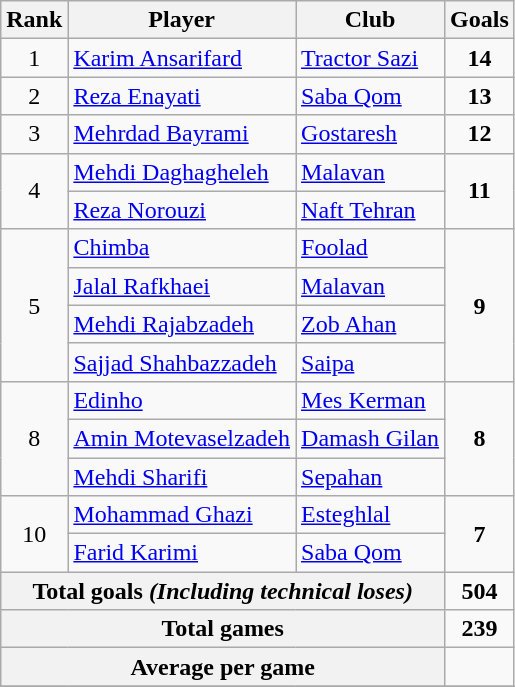<table class="wikitable">
<tr>
<th>Rank</th>
<th>Player</th>
<th>Club</th>
<th>Goals</th>
</tr>
<tr>
<td align="center">1</td>
<td> <a href='#'>Karim Ansarifard</a></td>
<td><a href='#'>Tractor Sazi</a></td>
<td align="center"><strong>14</strong></td>
</tr>
<tr>
<td align="center">2</td>
<td> <a href='#'>Reza Enayati</a></td>
<td><a href='#'>Saba Qom</a></td>
<td align="center"><strong>13</strong></td>
</tr>
<tr>
<td align="center">3</td>
<td> <a href='#'>Mehrdad Bayrami</a></td>
<td><a href='#'>Gostaresh</a></td>
<td align="center"><strong>12</strong></td>
</tr>
<tr>
<td rowspan=2 align="center">4</td>
<td> <a href='#'>Mehdi Daghagheleh</a></td>
<td><a href='#'>Malavan</a></td>
<td rowspan=2 align="center"><strong>11</strong></td>
</tr>
<tr>
<td> <a href='#'>Reza Norouzi</a></td>
<td><a href='#'>Naft Tehran</a></td>
</tr>
<tr>
<td rowspan=4 align="center">5</td>
<td> <a href='#'>Chimba</a></td>
<td><a href='#'>Foolad</a></td>
<td rowspan=4 align="center"><strong>9</strong></td>
</tr>
<tr>
<td> <a href='#'>Jalal Rafkhaei</a></td>
<td><a href='#'>Malavan</a></td>
</tr>
<tr>
<td> <a href='#'>Mehdi Rajabzadeh</a></td>
<td><a href='#'>Zob Ahan</a></td>
</tr>
<tr>
<td> <a href='#'>Sajjad Shahbazzadeh</a></td>
<td><a href='#'>Saipa</a></td>
</tr>
<tr>
<td rowspan=3 align="center">8</td>
<td> <a href='#'>Edinho</a></td>
<td><a href='#'>Mes Kerman</a></td>
<td rowspan=3 align="center"><strong>8</strong></td>
</tr>
<tr>
<td> <a href='#'>Amin Motevaselzadeh</a></td>
<td><a href='#'>Damash Gilan</a></td>
</tr>
<tr>
<td> <a href='#'>Mehdi Sharifi</a></td>
<td><a href='#'>Sepahan</a></td>
</tr>
<tr>
<td rowspan=2 align="center">10</td>
<td> <a href='#'>Mohammad Ghazi</a></td>
<td><a href='#'>Esteghlal</a></td>
<td rowspan=2 align="center"><strong>7</strong></td>
</tr>
<tr>
<td> <a href='#'>Farid Karimi</a></td>
<td><a href='#'>Saba Qom</a></td>
</tr>
<tr align="center">
<th colspan=3 align=center>Total goals <em>(Including technical loses)</em></th>
<td align="center"><strong>504</strong></td>
</tr>
<tr align="center">
<th colspan=3 align=center>Total games</th>
<td align=center><strong>239</strong></td>
</tr>
<tr align="center">
<th colspan=3 align=center>Average per game</th>
<td align="center"><strong></strong></td>
</tr>
<tr>
</tr>
</table>
